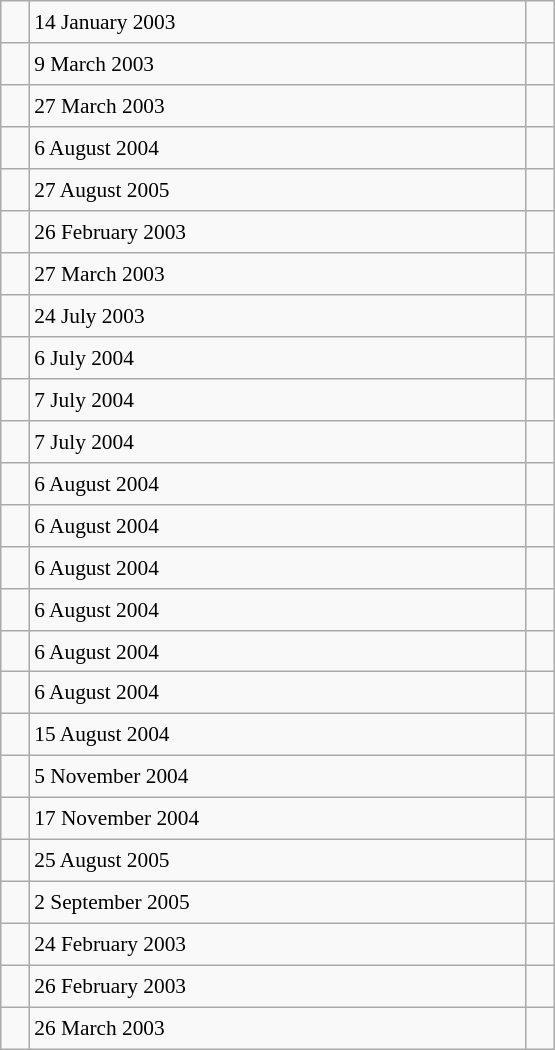<table class="wikitable" style="font-size: 89%; float: left; width: 26em; margin-right: 1em; height: 700px">
<tr>
<td></td>
<td>14 January 2003</td>
<td></td>
</tr>
<tr>
<td></td>
<td>9 March 2003</td>
<td></td>
</tr>
<tr>
<td></td>
<td>27 March 2003</td>
<td></td>
</tr>
<tr>
<td></td>
<td>6 August 2004</td>
<td></td>
</tr>
<tr>
<td></td>
<td>27 August 2005</td>
<td></td>
</tr>
<tr>
<td></td>
<td>26 February 2003</td>
<td></td>
</tr>
<tr>
<td></td>
<td>27 March 2003</td>
<td></td>
</tr>
<tr>
<td></td>
<td>24 July 2003</td>
<td></td>
</tr>
<tr>
<td></td>
<td>6 July 2004</td>
<td></td>
</tr>
<tr>
<td></td>
<td>7 July 2004</td>
<td></td>
</tr>
<tr>
<td></td>
<td>7 July 2004</td>
<td></td>
</tr>
<tr>
<td></td>
<td>6 August 2004</td>
<td></td>
</tr>
<tr>
<td></td>
<td>6 August 2004</td>
<td></td>
</tr>
<tr>
<td></td>
<td>6 August 2004</td>
<td></td>
</tr>
<tr>
<td></td>
<td>6 August 2004</td>
<td></td>
</tr>
<tr>
<td></td>
<td>6 August 2004</td>
<td></td>
</tr>
<tr>
<td></td>
<td>6 August 2004</td>
<td></td>
</tr>
<tr>
<td></td>
<td>15 August 2004</td>
<td></td>
</tr>
<tr>
<td></td>
<td>5 November 2004</td>
<td></td>
</tr>
<tr>
<td></td>
<td>17 November 2004</td>
<td></td>
</tr>
<tr>
<td></td>
<td>25 August 2005</td>
<td></td>
</tr>
<tr>
<td></td>
<td>2 September 2005</td>
<td></td>
</tr>
<tr>
<td></td>
<td>24 February 2003</td>
<td></td>
</tr>
<tr>
<td></td>
<td>26 February 2003</td>
<td></td>
</tr>
<tr>
<td></td>
<td>26 March 2003</td>
<td></td>
</tr>
</table>
